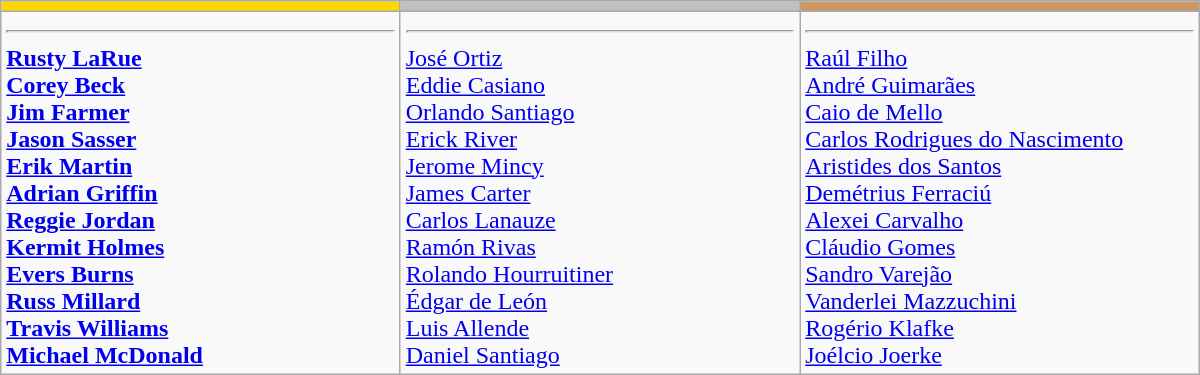<table border="1" cellpadding="2" width="800" class="wikitable">
<tr>
<td !align="center" width="200" bgcolor="gold"></td>
<td !align="center" width="200" bgcolor="silver"></td>
<td !align="center" width="200" bgcolor="#cc9966"></td>
</tr>
<tr valign=top>
<td><strong> <hr> <a href='#'>Rusty LaRue</a> <br> <a href='#'>Corey Beck</a> <br> <a href='#'>Jim Farmer</a> <br> <a href='#'>Jason Sasser</a> <br> <a href='#'>Erik Martin</a> <br> <a href='#'>Adrian Griffin</a> <br> <a href='#'>Reggie Jordan</a> <br> <a href='#'>Kermit Holmes</a> <br> <a href='#'>Evers Burns</a> <br> <a href='#'>Russ Millard</a> <br> <a href='#'>Travis Williams</a> <br> <a href='#'>Michael McDonald</a></strong></td>
<td> <hr> <a href='#'>José Ortiz</a> <br> <a href='#'>Eddie Casiano</a> <br> <a href='#'>Orlando Santiago</a> <br> <a href='#'>Erick River</a> <br> <a href='#'>Jerome Mincy</a> <br> <a href='#'>James Carter</a> <br> <a href='#'>Carlos Lanauze</a> <br> <a href='#'>Ramón Rivas</a> <br> <a href='#'>Rolando Hourruitiner</a> <br> <a href='#'>Édgar de León</a> <br> <a href='#'>Luis Allende</a> <br> <a href='#'>Daniel Santiago</a></td>
<td> <hr> <a href='#'>Raúl Filho</a> <br> <a href='#'>André Guimarães</a> <br> <a href='#'>Caio de Mello</a> <br> <a href='#'>Carlos Rodrigues do Nascimento</a> <br> <a href='#'>Aristides dos Santos</a> <br> <a href='#'>Demétrius Ferraciú</a> <br> <a href='#'>Alexei Carvalho</a> <br> <a href='#'>Cláudio Gomes</a> <br> <a href='#'>Sandro Varejão</a> <br> <a href='#'>Vanderlei Mazzuchini</a> <br> <a href='#'>Rogério Klafke</a> <br> <a href='#'>Joélcio Joerke</a></td>
</tr>
</table>
